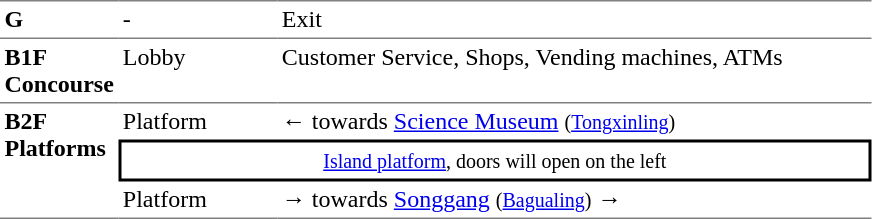<table table border=0 cellspacing=0 cellpadding=3>
<tr>
<td style="border-top:solid 1px gray;" width=50 valign=top><strong>G</strong></td>
<td style="border-top:solid 1px gray;" width=100 valign=top>-</td>
<td style="border-top:solid 1px gray;" width=390 valign=top>Exit</td>
</tr>
<tr>
<td style="border-bottom:solid 1px gray; border-top:solid 1px gray;" valign=top width=50><strong>B1F<br>Concourse</strong></td>
<td style="border-bottom:solid 1px gray; border-top:solid 1px gray;" valign=top width=100>Lobby</td>
<td style="border-bottom:solid 1px gray; border-top:solid 1px gray;" valign=top width=390>Customer Service, Shops, Vending machines, ATMs</td>
</tr>
<tr>
<td style="border-bottom:solid 1px gray;" rowspan=4 valign=top><strong>B2F<br>Platforms</strong></td>
<td>Platform</td>
<td>←  towards <a href='#'>Science Museum</a> <small>(<a href='#'>Tongxinling</a>)</small></td>
</tr>
<tr>
<td style="border-right:solid 2px black;border-left:solid 2px black;border-top:solid 2px black;border-bottom:solid 2px black;text-align:center;" colspan=2><small><a href='#'>Island platform</a>, doors will open on the left</small></td>
</tr>
<tr>
<td style="border-bottom:solid 1px gray;">Platform</td>
<td style="border-bottom:solid 1px gray;"><span>→</span>  towards <a href='#'>Songgang</a> <small>(<a href='#'>Bagualing</a>)</small> →</td>
</tr>
</table>
